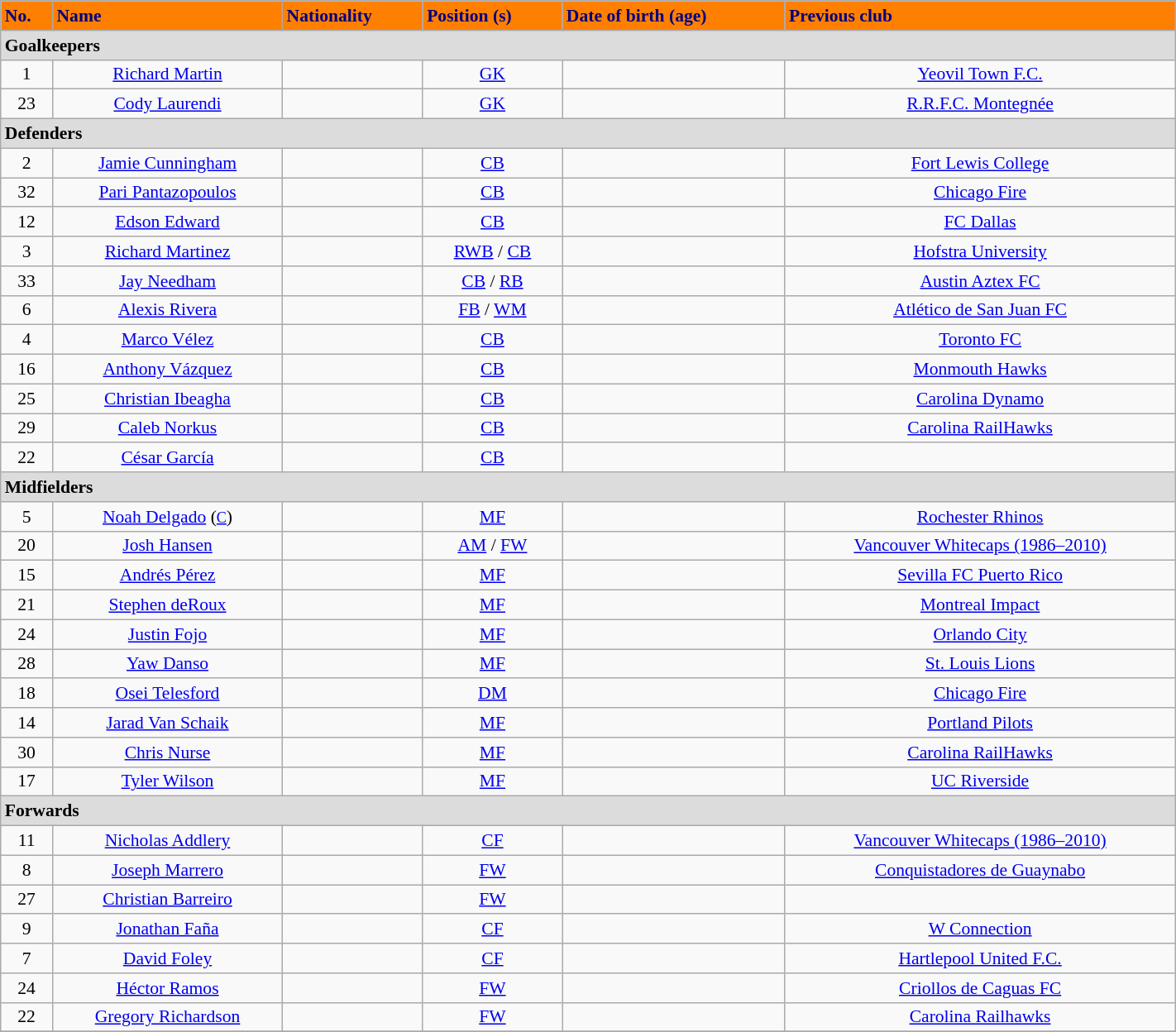<table class="wikitable"  style="text-align:center; font-size:90%; width:75%;">
<tr>
<th style="background:#FF7F00; color:#000080; text-align:left;">No.</th>
<th style="background:#FF7F00; color:#000080; text-align:left;">Name</th>
<th style="background:#FF7F00; color:#000080; text-align:left;">Nationality</th>
<th style="background:#FF7F00; color:#000080; text-align:left;">Position (s)</th>
<th style="background:#FF7F00; color:#000080; text-align:left;">Date of birth (age)</th>
<th style="background:#FF7F00; color:#000080; text-align:left;">Previous club</th>
</tr>
<tr>
<th colspan="6"  style="background:#dcdcdc; text-align:left;">Goalkeepers</th>
</tr>
<tr>
<td>1</td>
<td><a href='#'>Richard Martin</a></td>
<td></td>
<td><a href='#'>GK</a></td>
<td></td>
<td> <a href='#'>Yeovil Town F.C.</a></td>
</tr>
<tr>
<td>23</td>
<td><a href='#'>Cody Laurendi</a></td>
<td></td>
<td><a href='#'>GK</a></td>
<td></td>
<td> <a href='#'>R.R.F.C. Montegnée</a></td>
</tr>
<tr>
<th colspan="6"  style="background:#dcdcdc; text-align:left;">Defenders</th>
</tr>
<tr>
<td>2</td>
<td><a href='#'>Jamie Cunningham</a></td>
<td></td>
<td><a href='#'>CB</a></td>
<td></td>
<td> <a href='#'>Fort Lewis College</a></td>
</tr>
<tr>
<td>32</td>
<td><a href='#'>Pari Pantazopoulos</a></td>
<td></td>
<td><a href='#'>CB</a></td>
<td></td>
<td> <a href='#'>Chicago Fire</a></td>
</tr>
<tr>
<td>12</td>
<td><a href='#'>Edson Edward</a></td>
<td></td>
<td><a href='#'>CB</a></td>
<td></td>
<td> <a href='#'>FC Dallas</a></td>
</tr>
<tr>
<td>3</td>
<td><a href='#'>Richard Martinez</a></td>
<td></td>
<td><a href='#'>RWB</a> / <a href='#'>CB</a></td>
<td></td>
<td> <a href='#'>Hofstra University</a></td>
</tr>
<tr>
<td>33</td>
<td><a href='#'>Jay Needham</a></td>
<td></td>
<td><a href='#'>CB</a> / <a href='#'>RB</a></td>
<td></td>
<td> <a href='#'>Austin Aztex FC</a></td>
</tr>
<tr>
<td>6</td>
<td><a href='#'>Alexis Rivera</a></td>
<td></td>
<td><a href='#'>FB</a> / <a href='#'>WM</a></td>
<td></td>
<td> <a href='#'>Atlético de San Juan FC</a></td>
</tr>
<tr>
<td>4</td>
<td><a href='#'>Marco Vélez</a></td>
<td></td>
<td><a href='#'>CB</a></td>
<td></td>
<td> <a href='#'>Toronto FC</a></td>
</tr>
<tr>
<td>16</td>
<td><a href='#'>Anthony Vázquez</a></td>
<td></td>
<td><a href='#'>CB</a></td>
<td></td>
<td> <a href='#'>Monmouth Hawks</a></td>
</tr>
<tr>
<td>25</td>
<td><a href='#'>Christian Ibeagha</a></td>
<td></td>
<td><a href='#'>CB</a></td>
<td></td>
<td> <a href='#'>Carolina Dynamo</a></td>
</tr>
<tr>
<td>29</td>
<td><a href='#'>Caleb Norkus</a></td>
<td></td>
<td><a href='#'>CB</a></td>
<td></td>
<td> <a href='#'>Carolina RailHawks</a></td>
</tr>
<tr>
<td>22</td>
<td><a href='#'>César García</a></td>
<td></td>
<td><a href='#'>CB</a></td>
<td></td>
<td></td>
</tr>
<tr>
<th colspan="6"  style="background:#dcdcdc; text-align:left;">Midfielders</th>
</tr>
<tr>
<td>5</td>
<td><a href='#'>Noah Delgado</a> (<a href='#'><small>C</small></a>)</td>
<td></td>
<td><a href='#'>MF</a></td>
<td></td>
<td> <a href='#'>Rochester Rhinos</a></td>
</tr>
<tr>
<td>20</td>
<td><a href='#'>Josh Hansen</a></td>
<td></td>
<td><a href='#'>AM</a> / <a href='#'>FW</a></td>
<td></td>
<td> <a href='#'>Vancouver Whitecaps (1986–2010)</a></td>
</tr>
<tr>
<td>15</td>
<td><a href='#'>Andrés Pérez</a></td>
<td></td>
<td><a href='#'>MF</a></td>
<td></td>
<td> <a href='#'>Sevilla FC Puerto Rico</a></td>
</tr>
<tr>
<td>21</td>
<td><a href='#'>Stephen deRoux</a></td>
<td></td>
<td><a href='#'>MF</a></td>
<td></td>
<td> <a href='#'>Montreal Impact</a></td>
</tr>
<tr>
<td>24</td>
<td><a href='#'>Justin Fojo</a></td>
<td></td>
<td><a href='#'>MF</a></td>
<td></td>
<td> <a href='#'>Orlando City</a></td>
</tr>
<tr>
<td>28</td>
<td><a href='#'>Yaw Danso</a></td>
<td></td>
<td><a href='#'>MF</a></td>
<td></td>
<td> <a href='#'>St. Louis Lions</a></td>
</tr>
<tr>
<td>18</td>
<td><a href='#'>Osei Telesford</a></td>
<td></td>
<td><a href='#'>DM</a></td>
<td></td>
<td> <a href='#'>Chicago Fire</a></td>
</tr>
<tr>
<td>14</td>
<td><a href='#'>Jarad Van Schaik</a></td>
<td></td>
<td><a href='#'>MF</a></td>
<td></td>
<td> <a href='#'>Portland Pilots</a></td>
</tr>
<tr>
<td>30</td>
<td><a href='#'>Chris Nurse</a></td>
<td></td>
<td><a href='#'>MF</a></td>
<td></td>
<td> <a href='#'>Carolina RailHawks</a></td>
</tr>
<tr>
<td>17</td>
<td><a href='#'>Tyler Wilson</a></td>
<td></td>
<td><a href='#'>MF</a></td>
<td></td>
<td> <a href='#'>UC Riverside</a></td>
</tr>
<tr>
<th colspan="11"  style="background:#dcdcdc; text-align:left;">Forwards</th>
</tr>
<tr>
<td>11</td>
<td><a href='#'>Nicholas Addlery</a></td>
<td></td>
<td><a href='#'>CF</a></td>
<td></td>
<td> <a href='#'>Vancouver Whitecaps (1986–2010)</a></td>
</tr>
<tr>
<td>8</td>
<td><a href='#'>Joseph Marrero</a></td>
<td></td>
<td><a href='#'>FW</a></td>
<td></td>
<td> <a href='#'>Conquistadores de Guaynabo</a></td>
</tr>
<tr>
<td>27</td>
<td><a href='#'>Christian Barreiro</a></td>
<td></td>
<td><a href='#'>FW</a></td>
<td></td>
<td></td>
</tr>
<tr>
<td>9</td>
<td><a href='#'>Jonathan Faña</a></td>
<td></td>
<td><a href='#'>CF</a></td>
<td></td>
<td> <a href='#'>W Connection</a></td>
</tr>
<tr>
<td>7</td>
<td><a href='#'>David Foley</a></td>
<td></td>
<td><a href='#'>CF</a></td>
<td></td>
<td> <a href='#'>Hartlepool United F.C.</a></td>
</tr>
<tr>
<td>24</td>
<td><a href='#'>Héctor Ramos</a></td>
<td></td>
<td><a href='#'>FW</a></td>
<td></td>
<td> <a href='#'>Criollos de Caguas FC</a></td>
</tr>
<tr>
<td>22</td>
<td><a href='#'>Gregory Richardson</a></td>
<td></td>
<td><a href='#'>FW</a></td>
<td></td>
<td> <a href='#'>Carolina Railhawks</a></td>
</tr>
<tr>
</tr>
</table>
